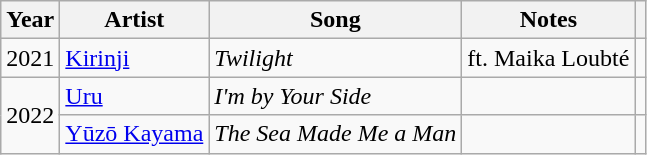<table class="wikitable plainrowheaders sortable">
<tr>
<th>Year</th>
<th>Artist</th>
<th>Song</th>
<th>Notes</th>
<th class="unsortable"></th>
</tr>
<tr>
<td>2021</td>
<td><a href='#'>Kirinji</a></td>
<td><em>Twilight</em></td>
<td>ft. Maika Loubté</td>
<td></td>
</tr>
<tr>
<td rowspan="2">2022</td>
<td><a href='#'>Uru</a></td>
<td><em>I'm by Your Side</em></td>
<td></td>
<td></td>
</tr>
<tr>
<td><a href='#'>Yūzō Kayama</a></td>
<td><em>The Sea Made Me a Man</em></td>
<td></td>
<td></td>
</tr>
</table>
